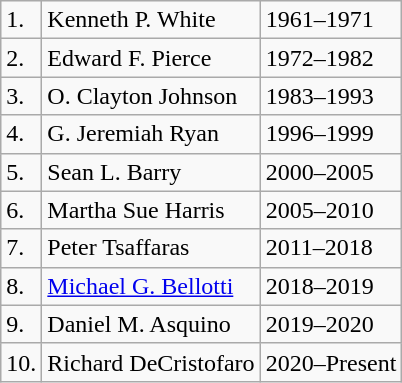<table class=wikitable align="center">
<tr>
<td>1.</td>
<td>Kenneth P. White</td>
<td>1961–1971</td>
</tr>
<tr>
<td>2.</td>
<td>Edward F. Pierce</td>
<td>1972–1982</td>
</tr>
<tr>
<td>3.</td>
<td>O. Clayton Johnson</td>
<td>1983–1993</td>
</tr>
<tr>
<td>4.</td>
<td>G. Jeremiah Ryan</td>
<td>1996–1999</td>
</tr>
<tr>
<td>5.</td>
<td>Sean L. Barry</td>
<td>2000–2005</td>
</tr>
<tr>
<td>6.</td>
<td>Martha Sue Harris</td>
<td>2005–2010</td>
</tr>
<tr>
<td>7.</td>
<td>Peter Tsaffaras</td>
<td>2011–2018</td>
</tr>
<tr>
<td>8.</td>
<td><a href='#'>Michael G. Bellotti</a></td>
<td>2018–2019</td>
</tr>
<tr>
<td>9.</td>
<td>Daniel M. Asquino</td>
<td>2019–2020</td>
</tr>
<tr>
<td>10.</td>
<td>Richard DeCristofaro</td>
<td>2020–Present</td>
</tr>
</table>
